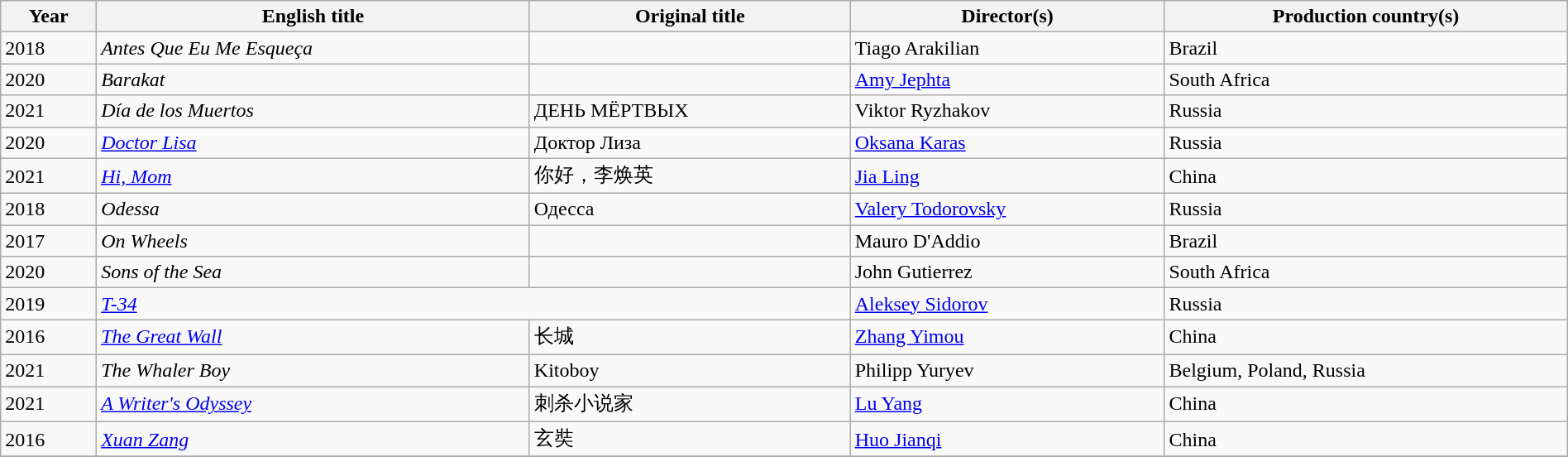<table class="sortable wikitable" style="width:100%; margin-bottom:4px" cellpadding="5">
<tr>
<th scope="col">Year</th>
<th scope="col">English title</th>
<th scope="col">Original title</th>
<th scope="col">Director(s)</th>
<th scope="col">Production country(s)</th>
</tr>
<tr>
<td>2018</td>
<td><em>Antes Que Eu Me Esqueça</em></td>
<td></td>
<td>Tiago Arakilian</td>
<td>Brazil</td>
</tr>
<tr>
<td>2020</td>
<td><em>Barakat</em></td>
<td></td>
<td><a href='#'>Amy Jephta</a></td>
<td>South Africa</td>
</tr>
<tr>
<td>2021</td>
<td><em>Día de los Muertos</em></td>
<td>ДЕНЬ МЁРТВЫХ</td>
<td>Viktor Ryzhakov</td>
<td>Russia</td>
</tr>
<tr>
<td>2020</td>
<td><em><a href='#'>Doctor Lisa</a></em></td>
<td>Доктор Лиза</td>
<td><a href='#'>Oksana Karas</a></td>
<td>Russia</td>
</tr>
<tr>
<td>2021</td>
<td><em><a href='#'>Hi, Mom</a></em></td>
<td>你好，李焕英</td>
<td><a href='#'>Jia Ling</a></td>
<td>China</td>
</tr>
<tr>
<td>2018</td>
<td><em>Odessa</em></td>
<td>Одесса</td>
<td><a href='#'>Valery Todorovsky</a></td>
<td>Russia</td>
</tr>
<tr>
<td>2017</td>
<td><em>On Wheels</em></td>
<td></td>
<td>Mauro D'Addio</td>
<td>Brazil</td>
</tr>
<tr>
<td>2020</td>
<td><em>Sons of the Sea</em></td>
<td></td>
<td>John Gutierrez</td>
<td>South Africa</td>
</tr>
<tr>
<td>2019</td>
<td colspan=2><em><a href='#'>T-34</a></em></td>
<td><a href='#'>Aleksey Sidorov</a></td>
<td>Russia</td>
</tr>
<tr>
<td>2016</td>
<td><em><a href='#'>The Great Wall</a></em></td>
<td>长城</td>
<td><a href='#'>Zhang Yimou</a></td>
<td>China</td>
</tr>
<tr>
<td>2021</td>
<td><em>The Whaler Boy</em></td>
<td>Kitoboy</td>
<td>Philipp Yuryev</td>
<td>Belgium, Poland, Russia</td>
</tr>
<tr>
<td>2021</td>
<td><em><a href='#'>A Writer's Odyssey</a></em></td>
<td>刺杀小说家</td>
<td><a href='#'>Lu Yang</a></td>
<td>China</td>
</tr>
<tr>
<td>2016</td>
<td><em><a href='#'>Xuan Zang</a></em></td>
<td>玄奘</td>
<td><a href='#'>Huo Jianqi</a></td>
<td>China</td>
</tr>
<tr>
</tr>
</table>
